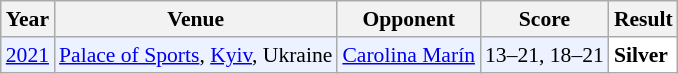<table class="sortable wikitable" style="font-size: 90%;">
<tr>
<th>Year</th>
<th>Venue</th>
<th>Opponent</th>
<th>Score</th>
<th>Result</th>
</tr>
<tr style="background:#ECF2FF">
<td align="center"><a href='#'>2021</a></td>
<td align="left"><a href='#'>Palace of Sports</a>, <a href='#'>Kyiv</a>, Ukraine</td>
<td align="left"> <a href='#'>Carolina Marín</a></td>
<td align="left">13–21, 18–21</td>
<td style="text-align:left; background:white"> <strong>Silver</strong></td>
</tr>
</table>
